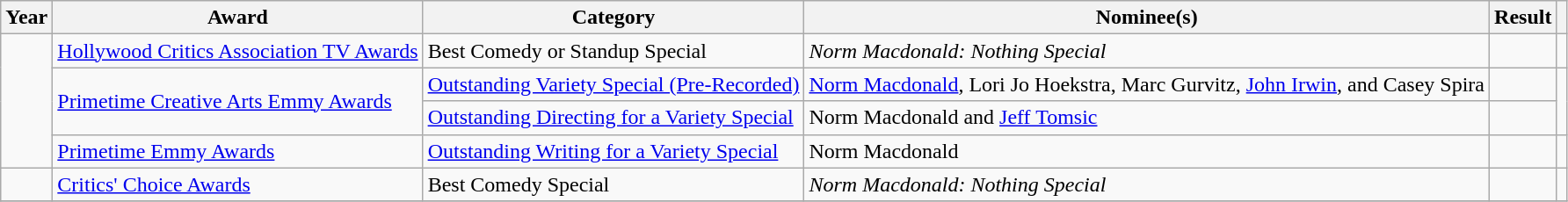<table class="wikitable">
<tr>
<th>Year</th>
<th>Award</th>
<th>Category</th>
<th>Nominee(s)</th>
<th>Result</th>
<th></th>
</tr>
<tr>
<td rowspan="4"></td>
<td><a href='#'>Hollywood Critics Association TV Awards</a></td>
<td>Best Comedy or Standup Special</td>
<td><em>Norm Macdonald: Nothing Special</em></td>
<td></td>
<td align="center"></td>
</tr>
<tr>
<td rowspan="2"><a href='#'>Primetime Creative Arts Emmy Awards</a></td>
<td><a href='#'>Outstanding Variety Special (Pre-Recorded)</a></td>
<td><a href='#'>Norm Macdonald</a>, Lori Jo Hoekstra, Marc Gurvitz, <a href='#'>John Irwin</a>, and Casey Spira</td>
<td></td>
<td align="center" rowspan="2"></td>
</tr>
<tr>
<td><a href='#'>Outstanding Directing for a Variety Special</a></td>
<td>Norm Macdonald and <a href='#'>Jeff Tomsic</a></td>
<td></td>
</tr>
<tr>
<td><a href='#'>Primetime Emmy Awards</a></td>
<td><a href='#'>Outstanding Writing for a Variety Special</a></td>
<td>Norm Macdonald</td>
<td></td>
<td align="center"></td>
</tr>
<tr>
<td></td>
<td><a href='#'>Critics' Choice Awards</a></td>
<td>Best Comedy Special</td>
<td><em>Norm Macdonald: Nothing Special</em></td>
<td></td>
<td align="center"></td>
</tr>
<tr>
</tr>
</table>
